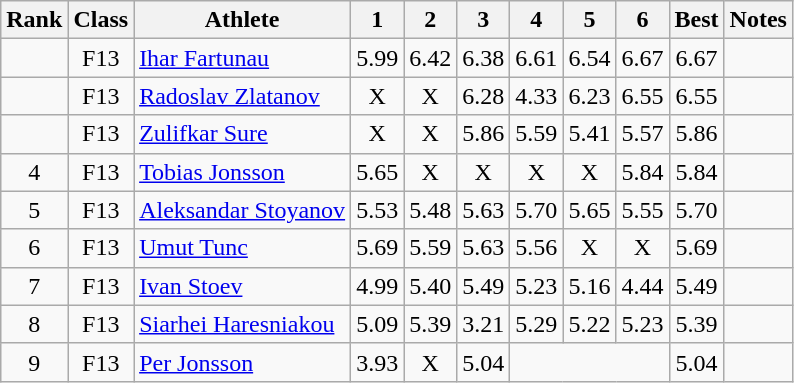<table class="wikitable sortable" style="text-align:center">
<tr>
<th>Rank</th>
<th>Class</th>
<th>Athlete</th>
<th>1</th>
<th>2</th>
<th>3</th>
<th>4</th>
<th>5</th>
<th>6</th>
<th>Best</th>
<th>Notes</th>
</tr>
<tr>
<td></td>
<td>F13</td>
<td style="text-align:left"><a href='#'>Ihar Fartunau</a><br></td>
<td>5.99</td>
<td>6.42</td>
<td>6.38</td>
<td>6.61</td>
<td>6.54</td>
<td>6.67</td>
<td>6.67</td>
<td></td>
</tr>
<tr>
<td></td>
<td>F13</td>
<td style="text-align:left"><a href='#'>Radoslav Zlatanov</a><br></td>
<td>X</td>
<td>X</td>
<td>6.28</td>
<td>4.33</td>
<td>6.23</td>
<td>6.55</td>
<td>6.55</td>
<td></td>
</tr>
<tr>
<td></td>
<td>F13</td>
<td style="text-align:left"><a href='#'>Zulifkar Sure</a><br></td>
<td>X</td>
<td>X</td>
<td>5.86</td>
<td>5.59</td>
<td>5.41</td>
<td>5.57</td>
<td>5.86</td>
<td></td>
</tr>
<tr>
<td>4</td>
<td>F13</td>
<td style="text-align:left"><a href='#'>Tobias Jonsson</a><br></td>
<td>5.65</td>
<td>X</td>
<td>X</td>
<td>X</td>
<td>X</td>
<td>5.84</td>
<td>5.84</td>
<td></td>
</tr>
<tr>
<td>5</td>
<td>F13</td>
<td style="text-align:left"><a href='#'>Aleksandar Stoyanov</a><br></td>
<td>5.53</td>
<td>5.48</td>
<td>5.63</td>
<td>5.70</td>
<td>5.65</td>
<td>5.55</td>
<td>5.70</td>
<td></td>
</tr>
<tr>
<td>6</td>
<td>F13</td>
<td style="text-align:left"><a href='#'>Umut Tunc</a><br></td>
<td>5.69</td>
<td>5.59</td>
<td>5.63</td>
<td>5.56</td>
<td>X</td>
<td>X</td>
<td>5.69</td>
<td></td>
</tr>
<tr>
<td>7</td>
<td>F13</td>
<td style="text-align:left"><a href='#'>Ivan Stoev</a><br></td>
<td>4.99</td>
<td>5.40</td>
<td>5.49</td>
<td>5.23</td>
<td>5.16</td>
<td>4.44</td>
<td>5.49</td>
<td></td>
</tr>
<tr>
<td>8</td>
<td>F13</td>
<td style="text-align:left"><a href='#'>Siarhei Haresniakou</a><br></td>
<td>5.09</td>
<td>5.39</td>
<td>3.21</td>
<td>5.29</td>
<td>5.22</td>
<td>5.23</td>
<td>5.39</td>
<td></td>
</tr>
<tr>
<td>9</td>
<td>F13</td>
<td style="text-align:left"><a href='#'>Per Jonsson</a><br></td>
<td>3.93</td>
<td>X</td>
<td>5.04</td>
<td colspan=3></td>
<td>5.04</td>
<td></td>
</tr>
</table>
